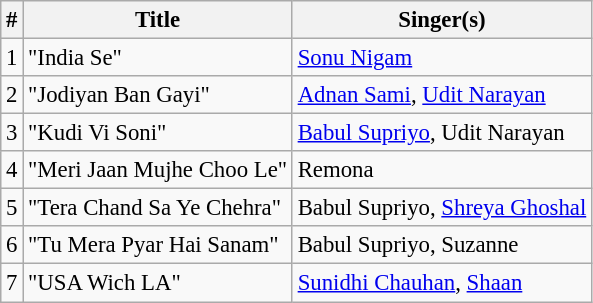<table class="wikitable" style="font-size:95%;">
<tr>
<th>#</th>
<th>Title</th>
<th>Singer(s)</th>
</tr>
<tr>
<td>1</td>
<td>"India Se"</td>
<td><a href='#'>Sonu Nigam</a></td>
</tr>
<tr>
<td>2</td>
<td>"Jodiyan Ban Gayi"</td>
<td><a href='#'>Adnan Sami</a>, <a href='#'>Udit Narayan</a></td>
</tr>
<tr>
<td>3</td>
<td>"Kudi Vi Soni"</td>
<td><a href='#'>Babul Supriyo</a>, Udit Narayan</td>
</tr>
<tr>
<td>4</td>
<td>"Meri Jaan Mujhe Choo Le"</td>
<td>Remona</td>
</tr>
<tr>
<td>5</td>
<td>"Tera Chand Sa Ye Chehra"</td>
<td>Babul Supriyo, <a href='#'>Shreya Ghoshal</a></td>
</tr>
<tr>
<td>6</td>
<td>"Tu Mera Pyar Hai Sanam"</td>
<td>Babul Supriyo, Suzanne</td>
</tr>
<tr>
<td>7</td>
<td>"USA Wich LA"</td>
<td><a href='#'>Sunidhi Chauhan</a>, <a href='#'>Shaan</a></td>
</tr>
</table>
